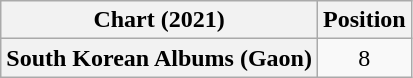<table class="wikitable plainrowheaders" style="text-align:center">
<tr>
<th scope="col">Chart (2021)</th>
<th scope="col">Position</th>
</tr>
<tr>
<th scope="row">South Korean Albums (Gaon)</th>
<td>8</td>
</tr>
</table>
